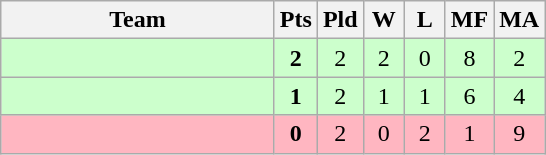<table class=wikitable style="text-align:center">
<tr>
<th width=175>Team</th>
<th width=20>Pts</th>
<th width=20>Pld</th>
<th width=20>W</th>
<th width=20>L</th>
<th width=20>MF</th>
<th width=20>MA</th>
</tr>
<tr bgcolor=ccffcc>
<td style="text-align:left"></td>
<td><strong>2</strong></td>
<td>2</td>
<td>2</td>
<td>0</td>
<td>8</td>
<td>2</td>
</tr>
<tr bgcolor=ccffcc>
<td style="text-align:left"></td>
<td><strong>1</strong></td>
<td>2</td>
<td>1</td>
<td>1</td>
<td>6</td>
<td>4</td>
</tr>
<tr bgcolor=ffb6c1>
<td style="text-align:left"></td>
<td><strong>0</strong></td>
<td>2</td>
<td>0</td>
<td>2</td>
<td>1</td>
<td>9</td>
</tr>
</table>
